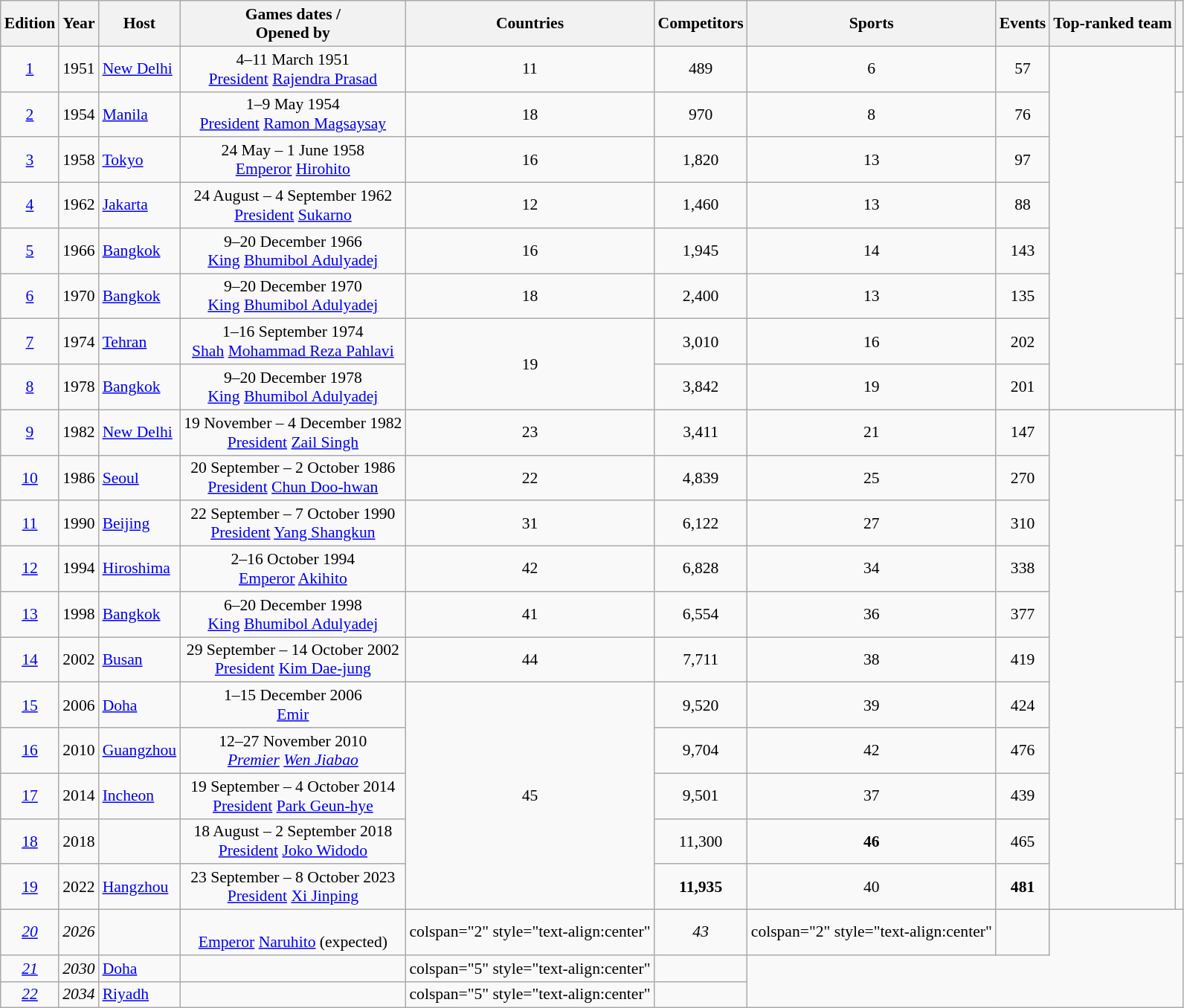<table class="wikitable" style="text-align:center; font-size:90%;">
<tr>
<th>Edition</th>
<th>Year</th>
<th>Host</th>
<th>Games dates /<br>Opened by</th>
<th>Countries</th>
<th>Competitors</th>
<th>Sports</th>
<th>Events</th>
<th>Top-ranked team</th>
<th></th>
</tr>
<tr>
<td><a href='#'>1</a></td>
<td>1951</td>
<td align=left> <a href='#'>New Delhi</a></td>
<td>4–11 March 1951<br><a href='#'>President</a> <a href='#'>Rajendra Prasad</a></td>
<td>11</td>
<td>489</td>
<td>6</td>
<td>57</td>
<td rowspan="8" align=left></td>
<td></td>
</tr>
<tr>
<td><a href='#'>2</a></td>
<td>1954</td>
<td align=left> <a href='#'>Manila</a></td>
<td>1–9 May 1954<br><a href='#'>President</a> <a href='#'>Ramon Magsaysay</a></td>
<td>18</td>
<td>970</td>
<td>8</td>
<td>76</td>
<td></td>
</tr>
<tr>
<td><a href='#'>3</a></td>
<td>1958</td>
<td align=left> <a href='#'>Tokyo</a></td>
<td>24 May – 1 June 1958<br><a href='#'>Emperor</a> <a href='#'>Hirohito</a></td>
<td>16</td>
<td>1,820</td>
<td>13</td>
<td>97</td>
<td></td>
</tr>
<tr>
<td><a href='#'>4</a></td>
<td>1962</td>
<td align=left> <a href='#'>Jakarta</a></td>
<td>24 August – 4 September 1962<br><a href='#'>President</a> <a href='#'>Sukarno</a></td>
<td>12</td>
<td>1,460</td>
<td>13</td>
<td>88</td>
<td></td>
</tr>
<tr>
<td><a href='#'>5</a></td>
<td>1966</td>
<td align=left> <a href='#'>Bangkok</a></td>
<td>9–20 December 1966<br><a href='#'>King</a> <a href='#'>Bhumibol Adulyadej</a></td>
<td>16</td>
<td>1,945</td>
<td>14</td>
<td>143</td>
<td></td>
</tr>
<tr>
<td><a href='#'>6</a></td>
<td>1970</td>
<td align=left> <a href='#'>Bangkok</a></td>
<td>9–20 December 1970<br><a href='#'>King</a> <a href='#'>Bhumibol Adulyadej</a></td>
<td>18</td>
<td>2,400</td>
<td>13</td>
<td>135</td>
<td></td>
</tr>
<tr>
<td><a href='#'>7</a></td>
<td>1974</td>
<td align=left> <a href='#'>Tehran</a></td>
<td>1–16 September 1974<br><a href='#'>Shah</a> <a href='#'>Mohammad Reza Pahlavi</a></td>
<td rowspan=2>19</td>
<td>3,010</td>
<td>16</td>
<td>202</td>
<td></td>
</tr>
<tr>
<td><a href='#'>8</a></td>
<td>1978</td>
<td align=left> <a href='#'>Bangkok</a></td>
<td>9–20 December 1978<br><a href='#'>King</a> <a href='#'>Bhumibol Adulyadej</a></td>
<td>3,842</td>
<td>19</td>
<td>201</td>
<td></td>
</tr>
<tr>
<td><a href='#'>9</a></td>
<td>1982</td>
<td align=left> <a href='#'>New Delhi</a></td>
<td>19 November – 4 December 1982<br><a href='#'>President</a> <a href='#'>Zail Singh</a></td>
<td>23</td>
<td>3,411</td>
<td>21</td>
<td>147</td>
<td rowspan="11" align=left></td>
<td></td>
</tr>
<tr>
<td><a href='#'>10</a></td>
<td>1986</td>
<td align=left> <a href='#'>Seoul</a></td>
<td>20 September – 2 October 1986<br><a href='#'>President</a> <a href='#'>Chun Doo-hwan</a></td>
<td>22</td>
<td>4,839</td>
<td>25</td>
<td>270</td>
<td></td>
</tr>
<tr>
<td><a href='#'>11</a></td>
<td>1990</td>
<td align=left> <a href='#'>Beijing</a></td>
<td>22 September – 7 October 1990<br><a href='#'>President</a> <a href='#'>Yang Shangkun</a></td>
<td>31</td>
<td>6,122</td>
<td>27</td>
<td>310</td>
<td></td>
</tr>
<tr>
<td><a href='#'>12</a></td>
<td>1994</td>
<td align=left> <a href='#'>Hiroshima</a></td>
<td>2–16 October 1994<br><a href='#'>Emperor</a> <a href='#'>Akihito</a></td>
<td>42</td>
<td>6,828</td>
<td>34</td>
<td>338</td>
<td></td>
</tr>
<tr>
<td><a href='#'>13</a></td>
<td>1998</td>
<td align=left> <a href='#'>Bangkok</a></td>
<td>6–20 December 1998<br><a href='#'>King</a> <a href='#'>Bhumibol Adulyadej</a></td>
<td>41</td>
<td>6,554</td>
<td>36</td>
<td>377</td>
<td></td>
</tr>
<tr>
<td><a href='#'>14</a></td>
<td>2002</td>
<td align=left> <a href='#'>Busan</a></td>
<td>29 September – 14 October 2002<br><a href='#'>President</a> <a href='#'>Kim Dae-jung</a></td>
<td>44</td>
<td>7,711</td>
<td>38</td>
<td>419</td>
<td></td>
</tr>
<tr>
<td><a href='#'>15</a></td>
<td>2006</td>
<td align=left> <a href='#'>Doha</a></td>
<td>1–15 December 2006<br><a href='#'>Emir</a> </td>
<td rowspan=5>45</td>
<td>9,520</td>
<td>39</td>
<td>424</td>
<td></td>
</tr>
<tr>
<td><a href='#'>16</a></td>
<td>2010</td>
<td align=left> <a href='#'>Guangzhou</a></td>
<td>12–27 November 2010<br><em><a href='#'>Premier</a></em> <em><a href='#'>Wen Jiabao</a></em></td>
<td>9,704</td>
<td>42</td>
<td>476</td>
<td></td>
</tr>
<tr>
<td><a href='#'>17</a></td>
<td>2014</td>
<td align=left> <a href='#'>Incheon</a></td>
<td>19 September – 4 October 2014<br><a href='#'>President</a> <a href='#'>Park Geun-hye</a></td>
<td>9,501</td>
<td>37</td>
<td>439</td>
<td></td>
</tr>
<tr>
<td><a href='#'>18</a></td>
<td>2018</td>
<td align=left> </td>
<td>18 August – 2 September 2018<br><a href='#'>President</a> <a href='#'>Joko Widodo</a></td>
<td>11,300</td>
<td><strong>46</strong></td>
<td>465</td>
<td></td>
</tr>
<tr>
<td><a href='#'>19</a></td>
<td>2022</td>
<td align=left> <a href='#'>Hangzhou</a></td>
<td>23 September – 8 October 2023<br><a href='#'>President</a> <a href='#'>Xi Jinping</a></td>
<td><strong>11,935</strong></td>
<td>40</td>
<td><strong>481</strong></td>
<td></td>
</tr>
<tr>
<td><em><a href='#'>20</a></em></td>
<td><em>2026</em></td>
<td align=left> </td>
<td><br><a href='#'>Emperor</a> <a href='#'>Naruhito</a> (expected)</td>
<td>colspan="2" style="text-align:center" </td>
<td><em>43</em></td>
<td>colspan="2" style="text-align:center" </td>
<td></td>
</tr>
<tr>
<td><em><a href='#'>21</a></em></td>
<td><em>2030</em></td>
<td align=left> <a href='#'>Doha</a></td>
<td></td>
<td>colspan="5" style="text-align:center" </td>
<td></td>
</tr>
<tr>
<td><em><a href='#'>22</a></em></td>
<td><em>2034</em></td>
<td align=left> <a href='#'>Riyadh</a></td>
<td></td>
<td>colspan="5" style="text-align:center" </td>
<td></td>
</tr>
</table>
